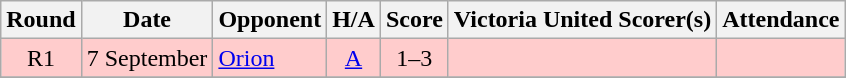<table class="wikitable" style="text-align:center">
<tr>
<th>Round</th>
<th>Date</th>
<th>Opponent</th>
<th>H/A</th>
<th>Score</th>
<th>Victoria United Scorer(s)</th>
<th>Attendance</th>
</tr>
<tr bgcolor=#FFCCCC>
<td>R1</td>
<td align=left>7 September</td>
<td align=left><a href='#'>Orion</a></td>
<td><a href='#'>A</a></td>
<td>1–3</td>
<td align=left></td>
<td></td>
</tr>
<tr>
</tr>
</table>
